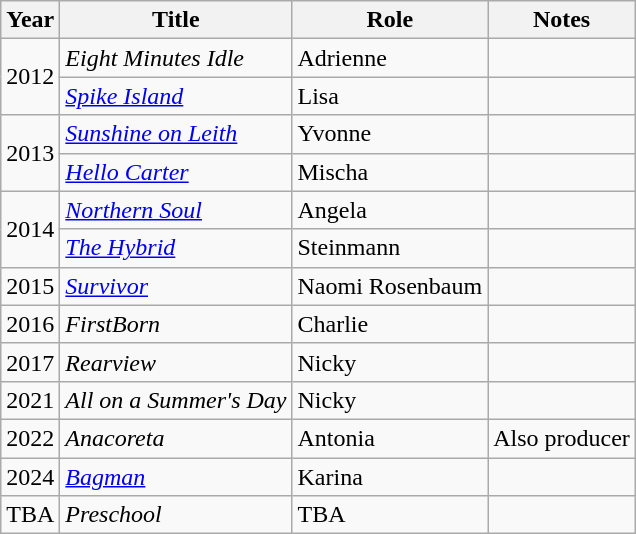<table class="wikitable sortable">
<tr>
<th>Year</th>
<th>Title</th>
<th>Role</th>
<th class="unsortable">Notes</th>
</tr>
<tr>
<td rowspan="2">2012</td>
<td><em>Eight Minutes Idle</em></td>
<td>Adrienne</td>
<td></td>
</tr>
<tr>
<td><em><a href='#'>Spike Island</a></em></td>
<td>Lisa</td>
<td></td>
</tr>
<tr>
<td rowspan="2">2013</td>
<td><em><a href='#'>Sunshine on Leith</a></em></td>
<td>Yvonne</td>
<td></td>
</tr>
<tr>
<td><em><a href='#'>Hello Carter</a></em></td>
<td>Mischa</td>
<td></td>
</tr>
<tr>
<td rowspan="2">2014</td>
<td><em><a href='#'>Northern Soul</a></em></td>
<td>Angela</td>
<td></td>
</tr>
<tr>
<td><em><a href='#'>The Hybrid</a></em></td>
<td>Steinmann</td>
<td></td>
</tr>
<tr>
<td>2015</td>
<td><em><a href='#'>Survivor</a></em></td>
<td>Naomi Rosenbaum</td>
<td></td>
</tr>
<tr>
<td>2016</td>
<td><em>FirstBorn</em></td>
<td>Charlie</td>
<td></td>
</tr>
<tr>
<td>2017</td>
<td><em>Rearview</em></td>
<td>Nicky</td>
<td></td>
</tr>
<tr>
<td>2021</td>
<td><em>All on a Summer's Day</em></td>
<td>Nicky</td>
<td></td>
</tr>
<tr>
<td>2022</td>
<td><em>Anacoreta</em></td>
<td>Antonia</td>
<td>Also producer</td>
</tr>
<tr>
<td>2024</td>
<td><em><a href='#'>Bagman</a></em></td>
<td>Karina</td>
<td></td>
</tr>
<tr>
<td>TBA</td>
<td><em>Preschool</em></td>
<td>TBA</td>
<td></td>
</tr>
</table>
